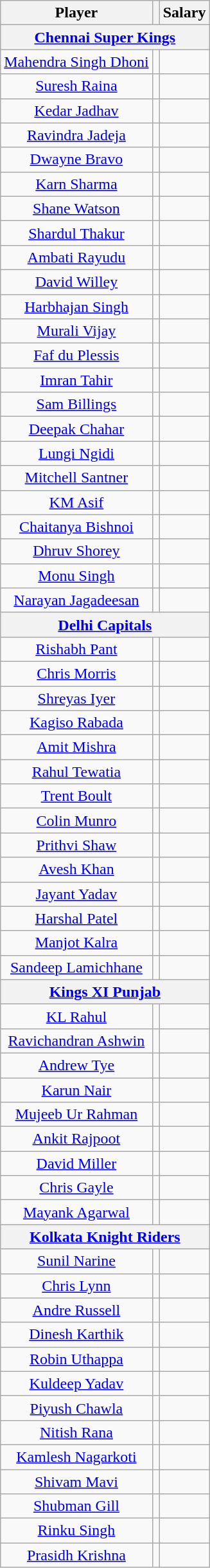<table class="wikitable collapsible"  style="text-align:center">
<tr>
<th style="text-align:center;">Player</th>
<th style="text-align:center;"></th>
<th style="text-align:center;">Salary</th>
</tr>
<tr>
<th colspan="5"><strong><a href='#'>Chennai Super Kings</a></strong></th>
</tr>
<tr>
<td><a href='#'>Mahendra Singh Dhoni</a></td>
<td></td>
<td></td>
</tr>
<tr>
<td><a href='#'>Suresh Raina</a></td>
<td></td>
<td></td>
</tr>
<tr>
<td><a href='#'>Kedar Jadhav</a></td>
<td></td>
<td></td>
</tr>
<tr>
<td><a href='#'>Ravindra Jadeja</a></td>
<td></td>
<td></td>
</tr>
<tr>
<td><a href='#'>Dwayne Bravo</a></td>
<td></td>
<td></td>
</tr>
<tr>
<td><a href='#'>Karn Sharma</a></td>
<td></td>
<td></td>
</tr>
<tr>
<td><a href='#'>Shane Watson</a></td>
<td></td>
<td></td>
</tr>
<tr>
<td><a href='#'>Shardul Thakur</a></td>
<td></td>
<td></td>
</tr>
<tr>
<td><a href='#'>Ambati Rayudu</a></td>
<td></td>
<td></td>
</tr>
<tr>
<td><a href='#'>David Willey</a></td>
<td></td>
<td></td>
</tr>
<tr>
<td><a href='#'>Harbhajan Singh</a></td>
<td></td>
<td></td>
</tr>
<tr>
<td><a href='#'>Murali Vijay</a></td>
<td></td>
<td></td>
</tr>
<tr>
<td><a href='#'>Faf du Plessis</a></td>
<td></td>
<td></td>
</tr>
<tr>
<td><a href='#'>Imran Tahir</a></td>
<td></td>
<td></td>
</tr>
<tr>
<td><a href='#'>Sam Billings</a></td>
<td></td>
<td></td>
</tr>
<tr>
<td><a href='#'>Deepak Chahar</a></td>
<td></td>
<td></td>
</tr>
<tr>
<td><a href='#'>Lungi Ngidi</a></td>
<td></td>
<td></td>
</tr>
<tr>
<td><a href='#'>Mitchell Santner</a></td>
<td></td>
<td></td>
</tr>
<tr>
<td><a href='#'>KM Asif</a></td>
<td></td>
<td></td>
</tr>
<tr>
<td><a href='#'>Chaitanya Bishnoi</a></td>
<td></td>
<td></td>
</tr>
<tr>
<td><a href='#'>Dhruv Shorey</a></td>
<td></td>
<td></td>
</tr>
<tr>
<td><a href='#'>Monu Singh</a></td>
<td></td>
<td></td>
</tr>
<tr>
<td><a href='#'>Narayan Jagadeesan</a></td>
<td></td>
<td></td>
</tr>
<tr>
<th colspan="5"><strong><a href='#'>Delhi Capitals</a></strong></th>
</tr>
<tr>
<td><a href='#'>Rishabh Pant</a></td>
<td></td>
<td></td>
</tr>
<tr>
<td><a href='#'>Chris Morris</a></td>
<td></td>
<td></td>
</tr>
<tr>
<td><a href='#'>Shreyas Iyer</a></td>
<td></td>
<td></td>
</tr>
<tr>
<td><a href='#'>Kagiso Rabada</a></td>
<td></td>
<td></td>
</tr>
<tr>
<td><a href='#'>Amit Mishra</a></td>
<td></td>
<td></td>
</tr>
<tr>
<td><a href='#'>Rahul Tewatia</a></td>
<td></td>
<td></td>
</tr>
<tr>
<td><a href='#'>Trent Boult</a></td>
<td></td>
<td></td>
</tr>
<tr>
<td><a href='#'>Colin Munro</a></td>
<td></td>
<td></td>
</tr>
<tr>
<td><a href='#'>Prithvi Shaw</a></td>
<td></td>
<td></td>
</tr>
<tr>
<td><a href='#'>Avesh Khan</a></td>
<td></td>
<td></td>
</tr>
<tr>
<td><a href='#'>Jayant Yadav</a></td>
<td></td>
<td></td>
</tr>
<tr>
<td><a href='#'>Harshal Patel</a></td>
<td></td>
<td></td>
</tr>
<tr>
<td><a href='#'>Manjot Kalra</a></td>
<td></td>
<td></td>
</tr>
<tr>
<td><a href='#'>Sandeep Lamichhane</a></td>
<td></td>
<td></td>
</tr>
<tr>
<th colspan="5"><strong><a href='#'>Kings XI Punjab</a></strong></th>
</tr>
<tr>
<td><a href='#'>KL Rahul</a></td>
<td></td>
<td></td>
</tr>
<tr>
<td><a href='#'>Ravichandran Ashwin</a></td>
<td></td>
<td></td>
</tr>
<tr>
<td><a href='#'>Andrew Tye</a></td>
<td></td>
<td></td>
</tr>
<tr>
<td><a href='#'>Karun Nair</a></td>
<td></td>
<td></td>
</tr>
<tr>
<td><a href='#'>Mujeeb Ur Rahman</a></td>
<td></td>
<td></td>
</tr>
<tr>
<td><a href='#'>Ankit Rajpoot</a></td>
<td></td>
<td></td>
</tr>
<tr>
<td><a href='#'>David Miller</a></td>
<td></td>
<td></td>
</tr>
<tr>
<td><a href='#'>Chris Gayle</a></td>
<td></td>
<td></td>
</tr>
<tr>
<td><a href='#'>Mayank Agarwal</a></td>
<td></td>
<td></td>
</tr>
<tr>
<th colspan="5"><strong><a href='#'>Kolkata Knight Riders</a></strong></th>
</tr>
<tr>
<td><a href='#'>Sunil Narine</a></td>
<td></td>
<td></td>
</tr>
<tr>
<td><a href='#'>Chris Lynn</a></td>
<td></td>
<td></td>
</tr>
<tr>
<td><a href='#'>Andre Russell</a></td>
<td></td>
<td></td>
</tr>
<tr>
<td><a href='#'>Dinesh Karthik</a></td>
<td></td>
<td></td>
</tr>
<tr>
<td><a href='#'>Robin Uthappa</a></td>
<td></td>
<td></td>
</tr>
<tr>
<td><a href='#'>Kuldeep Yadav</a></td>
<td></td>
<td></td>
</tr>
<tr>
<td><a href='#'>Piyush Chawla</a></td>
<td></td>
<td></td>
</tr>
<tr>
<td><a href='#'>Nitish Rana</a></td>
<td></td>
<td></td>
</tr>
<tr>
<td><a href='#'>Kamlesh Nagarkoti</a></td>
<td></td>
<td></td>
</tr>
<tr>
<td><a href='#'>Shivam Mavi</a></td>
<td></td>
<td></td>
</tr>
<tr>
<td><a href='#'>Shubman Gill</a></td>
<td></td>
<td></td>
</tr>
<tr>
<td><a href='#'>Rinku Singh</a></td>
<td></td>
<td></td>
</tr>
<tr>
<td><a href='#'>Prasidh Krishna</a></td>
<td></td>
<td></td>
</tr>
</table>
